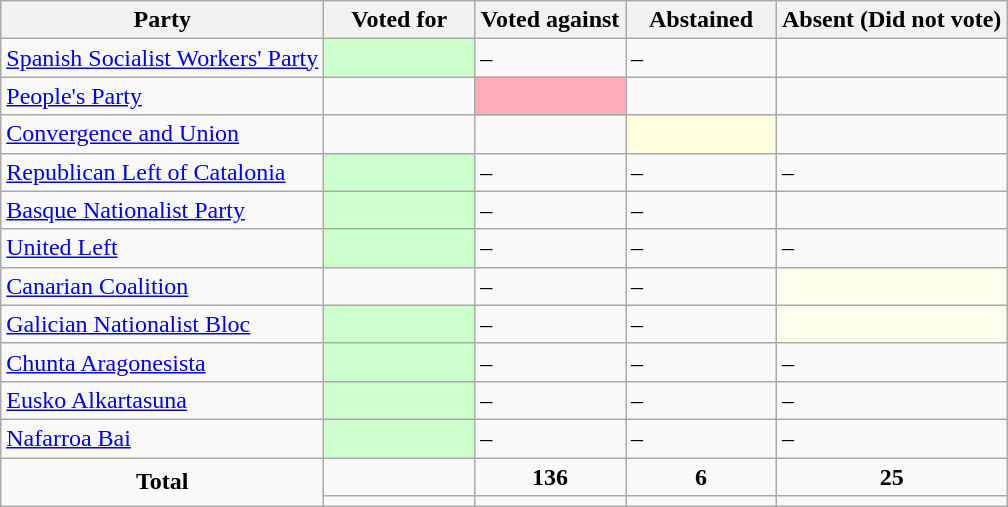<table class="wikitable">
<tr>
<th>Party</th>
<th style="width:15%;">Voted for</th>
<th style="width:15%;">Voted against</th>
<th style="width:15%;">Abstained</th>
<th>Absent (Did not vote)</th>
</tr>
<tr>
<td> <a href='#'>Spanish Socialist Workers' Party</a></td>
<td style="background-color:#CCFFCC;"></td>
<td>–</td>
<td>–</td>
<td></td>
</tr>
<tr>
<td> <a href='#'>People's Party</a></td>
<td></td>
<td style="background-color:#FFAEB9;"></td>
<td></td>
<td></td>
</tr>
<tr>
<td> <a href='#'>Convergence and Union</a></td>
<td></td>
<td></td>
<td style="background-color:#FFD;"></td>
<td></td>
</tr>
<tr>
<td> <a href='#'>Republican Left of Catalonia</a></td>
<td style="background-color:#CCFFCC;"></td>
<td>–</td>
<td>–</td>
<td>–</td>
</tr>
<tr>
<td> <a href='#'>Basque Nationalist Party</a></td>
<td style="background-color:#CCFFCC;"></td>
<td>–</td>
<td>–</td>
<td></td>
</tr>
<tr>
<td> <a href='#'>United Left</a></td>
<td style="background-color:#CCFFCC;"></td>
<td>–</td>
<td>–</td>
<td>–</td>
</tr>
<tr>
<td> <a href='#'>Canarian Coalition</a></td>
<td></td>
<td>–</td>
<td>–</td>
<td style="background-color:#FFE;"></td>
</tr>
<tr>
<td> <a href='#'>Galician Nationalist Bloc</a></td>
<td style="background-color:#CCFFCC;"></td>
<td>–</td>
<td>–</td>
<td style="background-color:#FFE;"></td>
</tr>
<tr>
<td> <a href='#'>Chunta Aragonesista</a></td>
<td style="background-color:#CCFFCC;"></td>
<td>–</td>
<td>–</td>
<td>–</td>
</tr>
<tr>
<td> <a href='#'>Eusko Alkartasuna</a></td>
<td style="background-color:#CCFFCC;"></td>
<td>–</td>
<td>–</td>
<td>–</td>
</tr>
<tr>
<td> <a href='#'>Nafarroa Bai</a></td>
<td style="background-color:#CCFFCC;"></td>
<td>–</td>
<td>–</td>
<td>–</td>
</tr>
<tr>
<td style="text-align:center;" rowspan="2"><strong>Total</strong></td>
<td></td>
<td style="text-align:center;"><strong>136</strong></td>
<td style="text-align:center;"><strong>6</strong></td>
<td style="text-align:center;"><strong>25</strong></td>
</tr>
<tr>
<td style="text-align:center;"></td>
<td style="text-align:center;"></td>
<td style="text-align:center;"></td>
<td style="text-align:center;"></td>
</tr>
</table>
